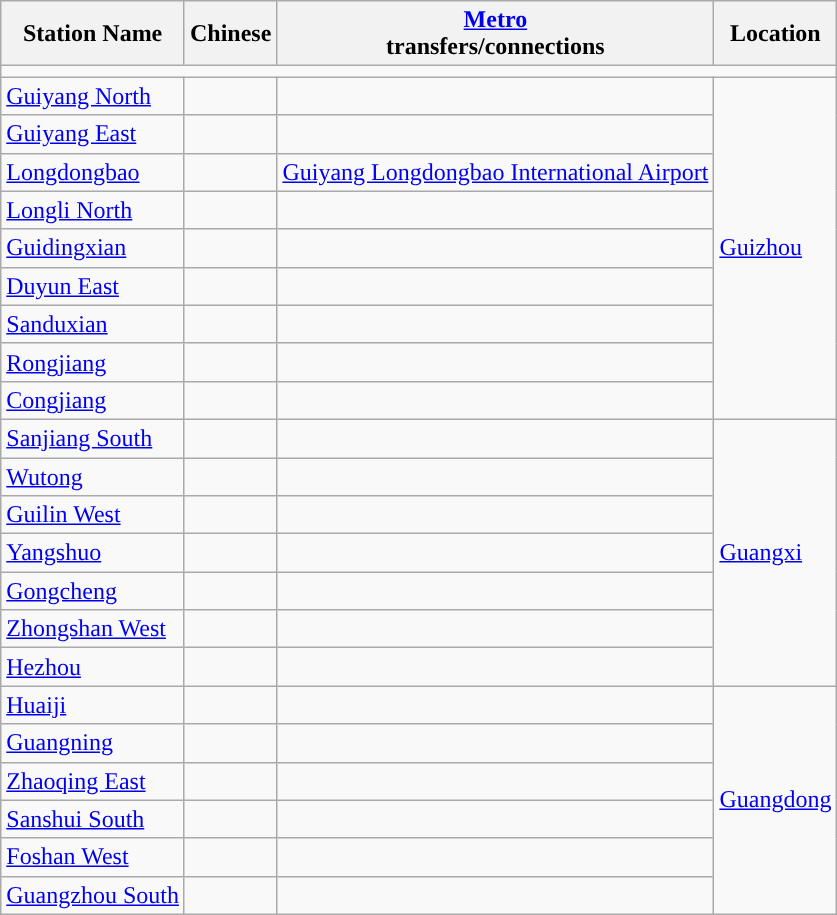<table class="wikitable">
<tr>
<th>Station Name</th>
<th>Chinese<br>
</th>
<th><a href='#'>Metro</a><br>transfers/connections</th>
<th>Location</th>
</tr>
<tr style="background:#">
<td colspan = "11"></td>
</tr>
<tr>
<td><a href='#'>Guiyang North</a></td>
<td></td>
<td> </td>
<td rowspan="9"><a href='#'>Guizhou</a></td>
</tr>
<tr>
<td><a href='#'>Guiyang East</a></td>
<td></td>
<td></td>
</tr>
<tr>
<td><a href='#'>Longdongbao</a></td>
<td></td>
<td><a href='#'>Guiyang Longdongbao International Airport</a><br> </td>
</tr>
<tr>
<td><a href='#'>Longli North</a></td>
<td></td>
<td></td>
</tr>
<tr>
<td><a href='#'>Guidingxian</a></td>
<td></td>
<td></td>
</tr>
<tr>
<td><a href='#'>Duyun East</a></td>
<td></td>
<td></td>
</tr>
<tr>
<td><a href='#'>Sanduxian</a></td>
<td></td>
<td></td>
</tr>
<tr>
<td><a href='#'>Rongjiang</a></td>
<td></td>
<td></td>
</tr>
<tr>
<td><a href='#'>Congjiang</a></td>
<td></td>
<td></td>
</tr>
<tr>
<td><a href='#'>Sanjiang South</a></td>
<td></td>
<td></td>
<td rowspan="7"><a href='#'>Guangxi</a></td>
</tr>
<tr>
<td><a href='#'>Wutong</a></td>
<td></td>
<td></td>
</tr>
<tr>
<td><a href='#'>Guilin West</a></td>
<td></td>
<td></td>
</tr>
<tr>
<td><a href='#'>Yangshuo</a></td>
<td></td>
<td></td>
</tr>
<tr>
<td><a href='#'>Gongcheng</a></td>
<td></td>
<td></td>
</tr>
<tr>
<td><a href='#'>Zhongshan West</a></td>
<td></td>
<td></td>
</tr>
<tr>
<td><a href='#'>Hezhou</a></td>
<td></td>
<td></td>
</tr>
<tr>
<td><a href='#'>Huaiji</a></td>
<td></td>
<td></td>
<td rowspan="6"><a href='#'>Guangdong</a></td>
</tr>
<tr>
<td><a href='#'>Guangning</a></td>
<td></td>
<td></td>
</tr>
<tr>
<td><a href='#'>Zhaoqing East</a></td>
<td></td>
<td></td>
</tr>
<tr>
<td><a href='#'>Sanshui South</a></td>
<td></td>
<td></td>
</tr>
<tr>
<td><a href='#'>Foshan West</a></td>
<td></td>
<td></td>
</tr>
<tr>
<td><a href='#'>Guangzhou South</a></td>
<td></td>
<td>   <br> </td>
</tr>
</table>
